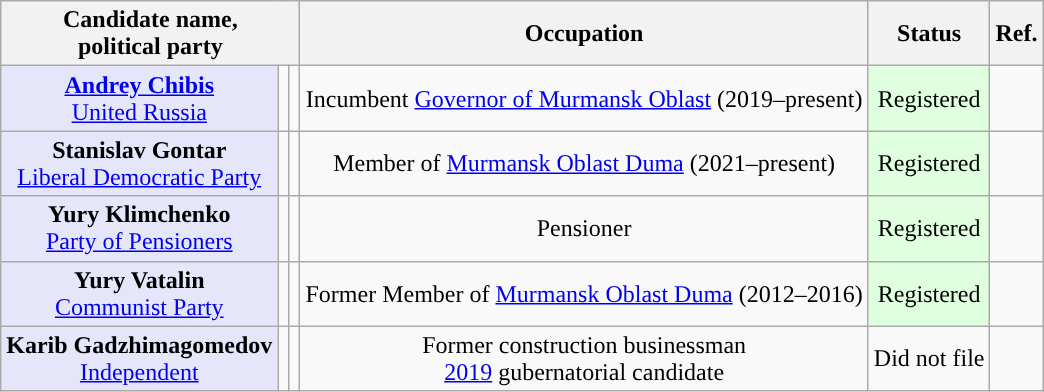<table class="wikitable" style="text-align:center;">
<tr>
<th colspan="3">Candidate name,<br>political party</th>
<th>Occupation</th>
<th>Status</th>
<th>Ref.</th>
</tr>
<tr>
<td style="background:lavender;"><strong><a href='#'>Andrey Chibis</a></strong><br><a href='#'>United Russia</a></td>
<td style="background-color:"></td>
<td></td>
<td>Incumbent <a href='#'>Governor of Murmansk Oblast</a> (2019–present)</td>
<td bgcolor="#DFFFDF">Registered</td>
<td><br></td>
</tr>
<tr>
<td style="background:lavender;"><strong>Stanislav Gontar</strong><br><a href='#'>Liberal Democratic Party</a></td>
<td style="background-color:"></td>
<td></td>
<td>Member of <a href='#'>Murmansk Oblast Duma</a> (2021–present)</td>
<td bgcolor="#DFFFDF">Registered</td>
<td></td>
</tr>
<tr>
<td style="background:lavender;"><strong>Yury Klimchenko</strong><br><a href='#'>Party of Pensioners</a></td>
<td style="background-color:"></td>
<td></td>
<td>Pensioner</td>
<td bgcolor="#DFFFDF">Registered</td>
<td></td>
</tr>
<tr>
<td style="background:lavender;"><strong>Yury Vatalin</strong><br><a href='#'>Communist Party</a></td>
<td style="background-color:"></td>
<td></td>
<td>Former Member of <a href='#'>Murmansk Oblast Duma</a> (2012–2016)</td>
<td bgcolor="#DFFFDF">Registered</td>
<td></td>
</tr>
<tr>
<td style="background:lavender;"><strong>Karib Gadzhimagomedov</strong><br><a href='#'>Independent</a></td>
<td style="background-color:"></td>
<td></td>
<td>Former construction businessman<br><a href='#'>2019</a> gubernatorial candidate</td>
<td>Did not file</td>
<td></td>
</tr>
</table>
